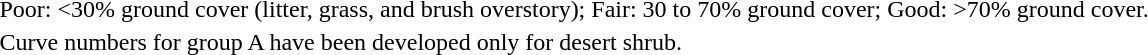<table>
<tr>
<td> Poor: <30% ground cover (litter, grass, and brush overstory); Fair: 30 to 70% ground cover; Good: >70% ground cover.</td>
</tr>
<tr>
<td> Curve numbers for group A have been developed only for desert shrub.</td>
</tr>
</table>
